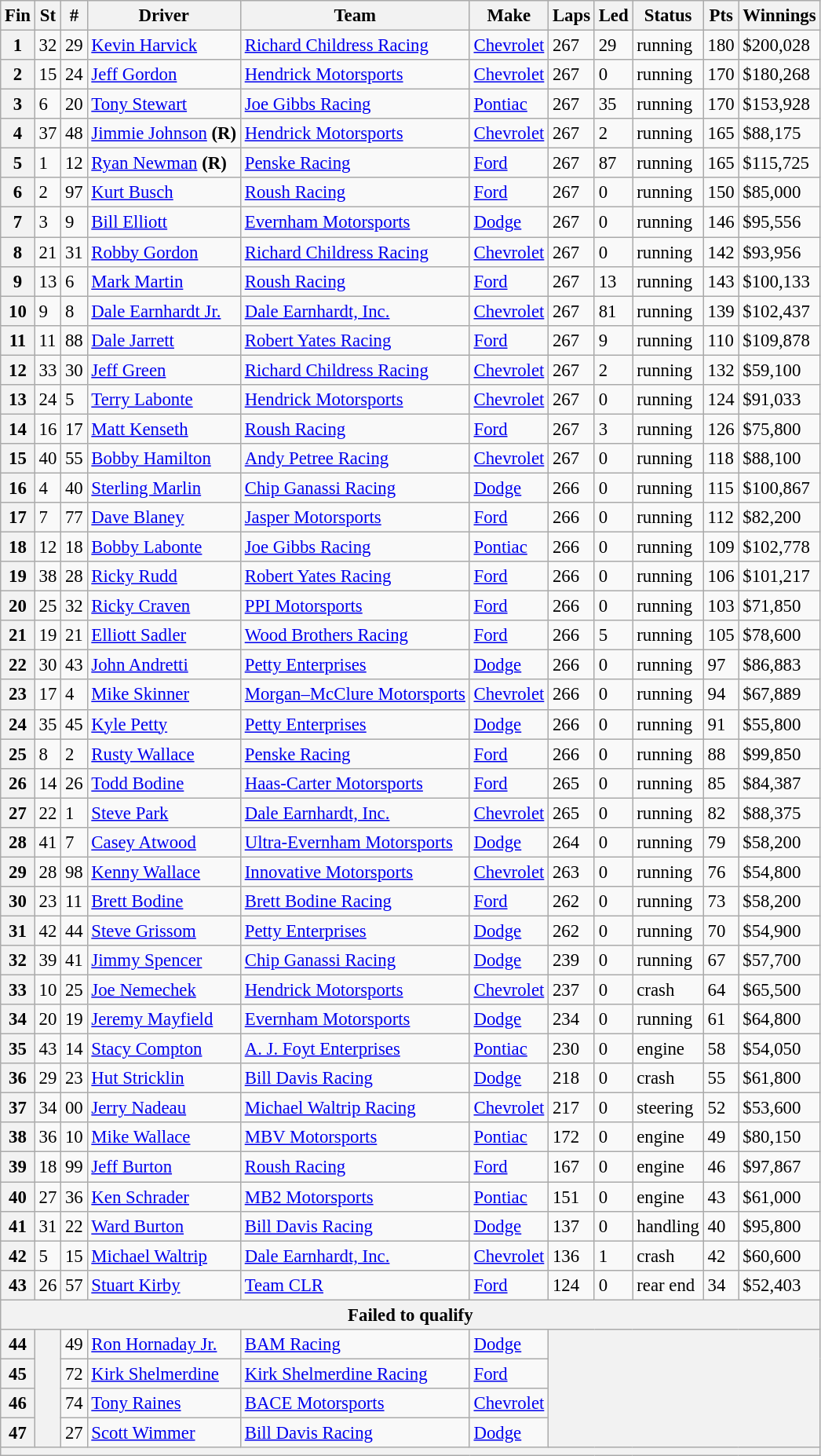<table class="wikitable" style="font-size:95%">
<tr>
<th>Fin</th>
<th>St</th>
<th>#</th>
<th>Driver</th>
<th>Team</th>
<th>Make</th>
<th>Laps</th>
<th>Led</th>
<th>Status</th>
<th>Pts</th>
<th>Winnings</th>
</tr>
<tr>
<th>1</th>
<td>32</td>
<td>29</td>
<td><a href='#'>Kevin Harvick</a></td>
<td><a href='#'>Richard Childress Racing</a></td>
<td><a href='#'>Chevrolet</a></td>
<td>267</td>
<td>29</td>
<td>running</td>
<td>180</td>
<td>$200,028</td>
</tr>
<tr>
<th>2</th>
<td>15</td>
<td>24</td>
<td><a href='#'>Jeff Gordon</a></td>
<td><a href='#'>Hendrick Motorsports</a></td>
<td><a href='#'>Chevrolet</a></td>
<td>267</td>
<td>0</td>
<td>running</td>
<td>170</td>
<td>$180,268</td>
</tr>
<tr>
<th>3</th>
<td>6</td>
<td>20</td>
<td><a href='#'>Tony Stewart</a></td>
<td><a href='#'>Joe Gibbs Racing</a></td>
<td><a href='#'>Pontiac</a></td>
<td>267</td>
<td>35</td>
<td>running</td>
<td>170</td>
<td>$153,928</td>
</tr>
<tr>
<th>4</th>
<td>37</td>
<td>48</td>
<td><a href='#'>Jimmie Johnson</a> <strong>(R)</strong></td>
<td><a href='#'>Hendrick Motorsports</a></td>
<td><a href='#'>Chevrolet</a></td>
<td>267</td>
<td>2</td>
<td>running</td>
<td>165</td>
<td>$88,175</td>
</tr>
<tr>
<th>5</th>
<td>1</td>
<td>12</td>
<td><a href='#'>Ryan Newman</a> <strong>(R)</strong></td>
<td><a href='#'>Penske Racing</a></td>
<td><a href='#'>Ford</a></td>
<td>267</td>
<td>87</td>
<td>running</td>
<td>165</td>
<td>$115,725</td>
</tr>
<tr>
<th>6</th>
<td>2</td>
<td>97</td>
<td><a href='#'>Kurt Busch</a></td>
<td><a href='#'>Roush Racing</a></td>
<td><a href='#'>Ford</a></td>
<td>267</td>
<td>0</td>
<td>running</td>
<td>150</td>
<td>$85,000</td>
</tr>
<tr>
<th>7</th>
<td>3</td>
<td>9</td>
<td><a href='#'>Bill Elliott</a></td>
<td><a href='#'>Evernham Motorsports</a></td>
<td><a href='#'>Dodge</a></td>
<td>267</td>
<td>0</td>
<td>running</td>
<td>146</td>
<td>$95,556</td>
</tr>
<tr>
<th>8</th>
<td>21</td>
<td>31</td>
<td><a href='#'>Robby Gordon</a></td>
<td><a href='#'>Richard Childress Racing</a></td>
<td><a href='#'>Chevrolet</a></td>
<td>267</td>
<td>0</td>
<td>running</td>
<td>142</td>
<td>$93,956</td>
</tr>
<tr>
<th>9</th>
<td>13</td>
<td>6</td>
<td><a href='#'>Mark Martin</a></td>
<td><a href='#'>Roush Racing</a></td>
<td><a href='#'>Ford</a></td>
<td>267</td>
<td>13</td>
<td>running</td>
<td>143</td>
<td>$100,133</td>
</tr>
<tr>
<th>10</th>
<td>9</td>
<td>8</td>
<td><a href='#'>Dale Earnhardt Jr.</a></td>
<td><a href='#'>Dale Earnhardt, Inc.</a></td>
<td><a href='#'>Chevrolet</a></td>
<td>267</td>
<td>81</td>
<td>running</td>
<td>139</td>
<td>$102,437</td>
</tr>
<tr>
<th>11</th>
<td>11</td>
<td>88</td>
<td><a href='#'>Dale Jarrett</a></td>
<td><a href='#'>Robert Yates Racing</a></td>
<td><a href='#'>Ford</a></td>
<td>267</td>
<td>9</td>
<td>running</td>
<td>110</td>
<td>$109,878</td>
</tr>
<tr>
<th>12</th>
<td>33</td>
<td>30</td>
<td><a href='#'>Jeff Green</a></td>
<td><a href='#'>Richard Childress Racing</a></td>
<td><a href='#'>Chevrolet</a></td>
<td>267</td>
<td>2</td>
<td>running</td>
<td>132</td>
<td>$59,100</td>
</tr>
<tr>
<th>13</th>
<td>24</td>
<td>5</td>
<td><a href='#'>Terry Labonte</a></td>
<td><a href='#'>Hendrick Motorsports</a></td>
<td><a href='#'>Chevrolet</a></td>
<td>267</td>
<td>0</td>
<td>running</td>
<td>124</td>
<td>$91,033</td>
</tr>
<tr>
<th>14</th>
<td>16</td>
<td>17</td>
<td><a href='#'>Matt Kenseth</a></td>
<td><a href='#'>Roush Racing</a></td>
<td><a href='#'>Ford</a></td>
<td>267</td>
<td>3</td>
<td>running</td>
<td>126</td>
<td>$75,800</td>
</tr>
<tr>
<th>15</th>
<td>40</td>
<td>55</td>
<td><a href='#'>Bobby Hamilton</a></td>
<td><a href='#'>Andy Petree Racing</a></td>
<td><a href='#'>Chevrolet</a></td>
<td>267</td>
<td>0</td>
<td>running</td>
<td>118</td>
<td>$88,100</td>
</tr>
<tr>
<th>16</th>
<td>4</td>
<td>40</td>
<td><a href='#'>Sterling Marlin</a></td>
<td><a href='#'>Chip Ganassi Racing</a></td>
<td><a href='#'>Dodge</a></td>
<td>266</td>
<td>0</td>
<td>running</td>
<td>115</td>
<td>$100,867</td>
</tr>
<tr>
<th>17</th>
<td>7</td>
<td>77</td>
<td><a href='#'>Dave Blaney</a></td>
<td><a href='#'>Jasper Motorsports</a></td>
<td><a href='#'>Ford</a></td>
<td>266</td>
<td>0</td>
<td>running</td>
<td>112</td>
<td>$82,200</td>
</tr>
<tr>
<th>18</th>
<td>12</td>
<td>18</td>
<td><a href='#'>Bobby Labonte</a></td>
<td><a href='#'>Joe Gibbs Racing</a></td>
<td><a href='#'>Pontiac</a></td>
<td>266</td>
<td>0</td>
<td>running</td>
<td>109</td>
<td>$102,778</td>
</tr>
<tr>
<th>19</th>
<td>38</td>
<td>28</td>
<td><a href='#'>Ricky Rudd</a></td>
<td><a href='#'>Robert Yates Racing</a></td>
<td><a href='#'>Ford</a></td>
<td>266</td>
<td>0</td>
<td>running</td>
<td>106</td>
<td>$101,217</td>
</tr>
<tr>
<th>20</th>
<td>25</td>
<td>32</td>
<td><a href='#'>Ricky Craven</a></td>
<td><a href='#'>PPI Motorsports</a></td>
<td><a href='#'>Ford</a></td>
<td>266</td>
<td>0</td>
<td>running</td>
<td>103</td>
<td>$71,850</td>
</tr>
<tr>
<th>21</th>
<td>19</td>
<td>21</td>
<td><a href='#'>Elliott Sadler</a></td>
<td><a href='#'>Wood Brothers Racing</a></td>
<td><a href='#'>Ford</a></td>
<td>266</td>
<td>5</td>
<td>running</td>
<td>105</td>
<td>$78,600</td>
</tr>
<tr>
<th>22</th>
<td>30</td>
<td>43</td>
<td><a href='#'>John Andretti</a></td>
<td><a href='#'>Petty Enterprises</a></td>
<td><a href='#'>Dodge</a></td>
<td>266</td>
<td>0</td>
<td>running</td>
<td>97</td>
<td>$86,883</td>
</tr>
<tr>
<th>23</th>
<td>17</td>
<td>4</td>
<td><a href='#'>Mike Skinner</a></td>
<td><a href='#'>Morgan–McClure Motorsports</a></td>
<td><a href='#'>Chevrolet</a></td>
<td>266</td>
<td>0</td>
<td>running</td>
<td>94</td>
<td>$67,889</td>
</tr>
<tr>
<th>24</th>
<td>35</td>
<td>45</td>
<td><a href='#'>Kyle Petty</a></td>
<td><a href='#'>Petty Enterprises</a></td>
<td><a href='#'>Dodge</a></td>
<td>266</td>
<td>0</td>
<td>running</td>
<td>91</td>
<td>$55,800</td>
</tr>
<tr>
<th>25</th>
<td>8</td>
<td>2</td>
<td><a href='#'>Rusty Wallace</a></td>
<td><a href='#'>Penske Racing</a></td>
<td><a href='#'>Ford</a></td>
<td>266</td>
<td>0</td>
<td>running</td>
<td>88</td>
<td>$99,850</td>
</tr>
<tr>
<th>26</th>
<td>14</td>
<td>26</td>
<td><a href='#'>Todd Bodine</a></td>
<td><a href='#'>Haas-Carter Motorsports</a></td>
<td><a href='#'>Ford</a></td>
<td>265</td>
<td>0</td>
<td>running</td>
<td>85</td>
<td>$84,387</td>
</tr>
<tr>
<th>27</th>
<td>22</td>
<td>1</td>
<td><a href='#'>Steve Park</a></td>
<td><a href='#'>Dale Earnhardt, Inc.</a></td>
<td><a href='#'>Chevrolet</a></td>
<td>265</td>
<td>0</td>
<td>running</td>
<td>82</td>
<td>$88,375</td>
</tr>
<tr>
<th>28</th>
<td>41</td>
<td>7</td>
<td><a href='#'>Casey Atwood</a></td>
<td><a href='#'>Ultra-Evernham Motorsports</a></td>
<td><a href='#'>Dodge</a></td>
<td>264</td>
<td>0</td>
<td>running</td>
<td>79</td>
<td>$58,200</td>
</tr>
<tr>
<th>29</th>
<td>28</td>
<td>98</td>
<td><a href='#'>Kenny Wallace</a></td>
<td><a href='#'>Innovative Motorsports</a></td>
<td><a href='#'>Chevrolet</a></td>
<td>263</td>
<td>0</td>
<td>running</td>
<td>76</td>
<td>$54,800</td>
</tr>
<tr>
<th>30</th>
<td>23</td>
<td>11</td>
<td><a href='#'>Brett Bodine</a></td>
<td><a href='#'>Brett Bodine Racing</a></td>
<td><a href='#'>Ford</a></td>
<td>262</td>
<td>0</td>
<td>running</td>
<td>73</td>
<td>$58,200</td>
</tr>
<tr>
<th>31</th>
<td>42</td>
<td>44</td>
<td><a href='#'>Steve Grissom</a></td>
<td><a href='#'>Petty Enterprises</a></td>
<td><a href='#'>Dodge</a></td>
<td>262</td>
<td>0</td>
<td>running</td>
<td>70</td>
<td>$54,900</td>
</tr>
<tr>
<th>32</th>
<td>39</td>
<td>41</td>
<td><a href='#'>Jimmy Spencer</a></td>
<td><a href='#'>Chip Ganassi Racing</a></td>
<td><a href='#'>Dodge</a></td>
<td>239</td>
<td>0</td>
<td>running</td>
<td>67</td>
<td>$57,700</td>
</tr>
<tr>
<th>33</th>
<td>10</td>
<td>25</td>
<td><a href='#'>Joe Nemechek</a></td>
<td><a href='#'>Hendrick Motorsports</a></td>
<td><a href='#'>Chevrolet</a></td>
<td>237</td>
<td>0</td>
<td>crash</td>
<td>64</td>
<td>$65,500</td>
</tr>
<tr>
<th>34</th>
<td>20</td>
<td>19</td>
<td><a href='#'>Jeremy Mayfield</a></td>
<td><a href='#'>Evernham Motorsports</a></td>
<td><a href='#'>Dodge</a></td>
<td>234</td>
<td>0</td>
<td>running</td>
<td>61</td>
<td>$64,800</td>
</tr>
<tr>
<th>35</th>
<td>43</td>
<td>14</td>
<td><a href='#'>Stacy Compton</a></td>
<td><a href='#'>A. J. Foyt Enterprises</a></td>
<td><a href='#'>Pontiac</a></td>
<td>230</td>
<td>0</td>
<td>engine</td>
<td>58</td>
<td>$54,050</td>
</tr>
<tr>
<th>36</th>
<td>29</td>
<td>23</td>
<td><a href='#'>Hut Stricklin</a></td>
<td><a href='#'>Bill Davis Racing</a></td>
<td><a href='#'>Dodge</a></td>
<td>218</td>
<td>0</td>
<td>crash</td>
<td>55</td>
<td>$61,800</td>
</tr>
<tr>
<th>37</th>
<td>34</td>
<td>00</td>
<td><a href='#'>Jerry Nadeau</a></td>
<td><a href='#'>Michael Waltrip Racing</a></td>
<td><a href='#'>Chevrolet</a></td>
<td>217</td>
<td>0</td>
<td>steering</td>
<td>52</td>
<td>$53,600</td>
</tr>
<tr>
<th>38</th>
<td>36</td>
<td>10</td>
<td><a href='#'>Mike Wallace</a></td>
<td><a href='#'>MBV Motorsports</a></td>
<td><a href='#'>Pontiac</a></td>
<td>172</td>
<td>0</td>
<td>engine</td>
<td>49</td>
<td>$80,150</td>
</tr>
<tr>
<th>39</th>
<td>18</td>
<td>99</td>
<td><a href='#'>Jeff Burton</a></td>
<td><a href='#'>Roush Racing</a></td>
<td><a href='#'>Ford</a></td>
<td>167</td>
<td>0</td>
<td>engine</td>
<td>46</td>
<td>$97,867</td>
</tr>
<tr>
<th>40</th>
<td>27</td>
<td>36</td>
<td><a href='#'>Ken Schrader</a></td>
<td><a href='#'>MB2 Motorsports</a></td>
<td><a href='#'>Pontiac</a></td>
<td>151</td>
<td>0</td>
<td>engine</td>
<td>43</td>
<td>$61,000</td>
</tr>
<tr>
<th>41</th>
<td>31</td>
<td>22</td>
<td><a href='#'>Ward Burton</a></td>
<td><a href='#'>Bill Davis Racing</a></td>
<td><a href='#'>Dodge</a></td>
<td>137</td>
<td>0</td>
<td>handling</td>
<td>40</td>
<td>$95,800</td>
</tr>
<tr>
<th>42</th>
<td>5</td>
<td>15</td>
<td><a href='#'>Michael Waltrip</a></td>
<td><a href='#'>Dale Earnhardt, Inc.</a></td>
<td><a href='#'>Chevrolet</a></td>
<td>136</td>
<td>1</td>
<td>crash</td>
<td>42</td>
<td>$60,600</td>
</tr>
<tr>
<th>43</th>
<td>26</td>
<td>57</td>
<td><a href='#'>Stuart Kirby</a></td>
<td><a href='#'>Team CLR</a></td>
<td><a href='#'>Ford</a></td>
<td>124</td>
<td>0</td>
<td>rear end</td>
<td>34</td>
<td>$52,403</td>
</tr>
<tr>
<th colspan="11">Failed to qualify</th>
</tr>
<tr>
<th>44</th>
<th rowspan="4"></th>
<td>49</td>
<td><a href='#'>Ron Hornaday Jr.</a></td>
<td><a href='#'>BAM Racing</a></td>
<td><a href='#'>Dodge</a></td>
<th colspan="5" rowspan="4"></th>
</tr>
<tr>
<th>45</th>
<td>72</td>
<td><a href='#'>Kirk Shelmerdine</a></td>
<td><a href='#'>Kirk Shelmerdine Racing</a></td>
<td><a href='#'>Ford</a></td>
</tr>
<tr>
<th>46</th>
<td>74</td>
<td><a href='#'>Tony Raines</a></td>
<td><a href='#'>BACE Motorsports</a></td>
<td><a href='#'>Chevrolet</a></td>
</tr>
<tr>
<th>47</th>
<td>27</td>
<td><a href='#'>Scott Wimmer</a></td>
<td><a href='#'>Bill Davis Racing</a></td>
<td><a href='#'>Dodge</a></td>
</tr>
<tr>
<th colspan="11"></th>
</tr>
</table>
